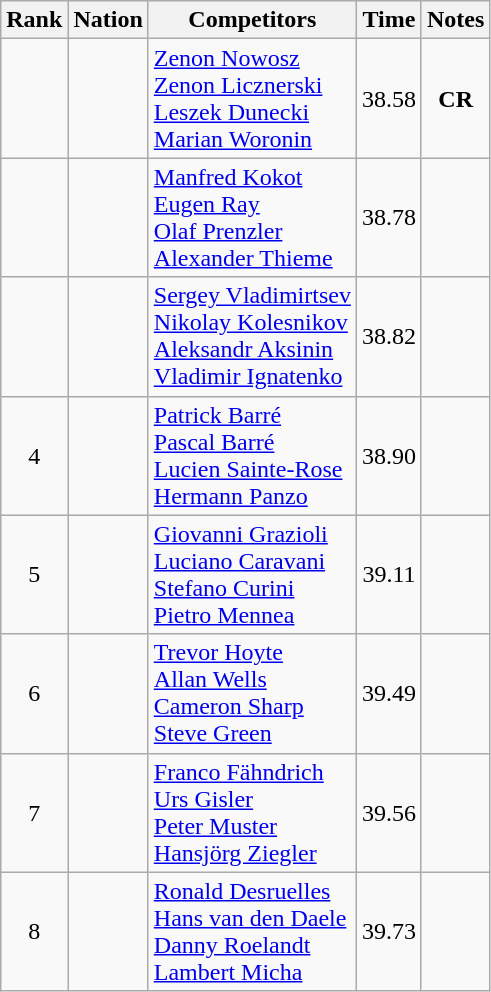<table class="wikitable sortable" style="text-align:center">
<tr>
<th>Rank</th>
<th>Nation</th>
<th>Competitors</th>
<th>Time</th>
<th>Notes</th>
</tr>
<tr>
<td></td>
<td align=left></td>
<td align=left><a href='#'>Zenon Nowosz</a><br><a href='#'>Zenon Licznerski</a><br><a href='#'>Leszek Dunecki</a><br><a href='#'>Marian Woronin</a></td>
<td>38.58</td>
<td><strong>CR</strong></td>
</tr>
<tr>
<td></td>
<td align=left></td>
<td align=left><a href='#'>Manfred Kokot</a><br><a href='#'>Eugen Ray</a><br><a href='#'>Olaf Prenzler</a><br><a href='#'>Alexander Thieme</a></td>
<td>38.78</td>
<td></td>
</tr>
<tr>
<td></td>
<td align=left></td>
<td align=left><a href='#'>Sergey Vladimirtsev</a><br><a href='#'>Nikolay Kolesnikov</a><br><a href='#'>Aleksandr Aksinin</a><br><a href='#'>Vladimir Ignatenko</a></td>
<td>38.82</td>
<td></td>
</tr>
<tr>
<td>4</td>
<td align=left></td>
<td align=left><a href='#'>Patrick Barré</a><br><a href='#'>Pascal Barré</a><br><a href='#'>Lucien Sainte-Rose</a><br><a href='#'>Hermann Panzo</a></td>
<td>38.90</td>
<td></td>
</tr>
<tr>
<td>5</td>
<td align=left></td>
<td align=left><a href='#'>Giovanni Grazioli</a><br><a href='#'>Luciano Caravani</a><br><a href='#'>Stefano Curini</a><br><a href='#'>Pietro Mennea</a></td>
<td>39.11</td>
<td></td>
</tr>
<tr>
<td>6</td>
<td align=left></td>
<td align=left><a href='#'>Trevor Hoyte</a><br><a href='#'>Allan Wells</a><br><a href='#'>Cameron Sharp</a><br><a href='#'>Steve Green</a></td>
<td>39.49</td>
<td></td>
</tr>
<tr>
<td>7</td>
<td align=left></td>
<td align=left><a href='#'>Franco Fähndrich</a><br><a href='#'>Urs Gisler</a><br><a href='#'>Peter Muster</a><br><a href='#'>Hansjörg Ziegler</a></td>
<td>39.56</td>
<td></td>
</tr>
<tr>
<td>8</td>
<td align=left></td>
<td align=left><a href='#'>Ronald Desruelles</a><br><a href='#'>Hans van den Daele</a><br><a href='#'>Danny Roelandt</a><br><a href='#'>Lambert Micha</a></td>
<td>39.73</td>
<td></td>
</tr>
</table>
